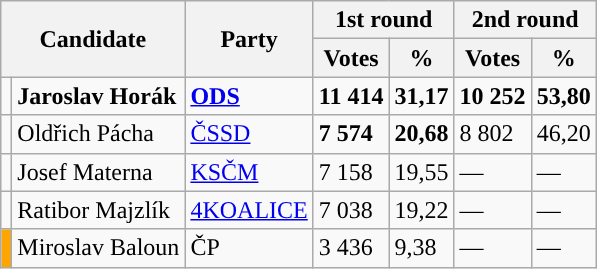<table class="wikitable sortable">
<tr>
<th colspan="2" rowspan="2">Candidate</th>
<th rowspan="2">Party</th>
<th colspan="2">1st round</th>
<th colspan="2">2nd round</th>
</tr>
<tr>
<th>Votes</th>
<th>%</th>
<th>Votes</th>
<th>%</th>
</tr>
<tr>
<td style="background-color:"></td>
<td><strong>Jaroslav Horák</strong></td>
<td><a href='#'><strong>ODS</strong></a></td>
<td><strong>11 414</strong></td>
<td><strong>31,17</strong></td>
<td><strong>10 252</strong></td>
<td><strong>53,80</strong></td>
</tr>
<tr>
<td style="background-color:"></td>
<td>Oldřich Pácha</td>
<td><a href='#'>ČSSD</a></td>
<td><strong>7 574</strong></td>
<td><strong>20,68</strong></td>
<td>8 802</td>
<td>46,20</td>
</tr>
<tr>
<td style="background-color:"></td>
<td>Josef Materna</td>
<td><a href='#'>KSČM</a></td>
<td>7 158</td>
<td>19,55</td>
<td>—</td>
<td>—</td>
</tr>
<tr>
<td style="background-color:"></td>
<td>Ratibor Majzlík</td>
<td><a href='#'>4KOALICE</a></td>
<td>7 038</td>
<td>19,22</td>
<td>—</td>
<td>—</td>
</tr>
<tr>
<td style="background-color:orange"></td>
<td>Miroslav Baloun</td>
<td>ČP</td>
<td>3 436</td>
<td>9,38</td>
<td>—</td>
<td>—</td>
</tr>
</table>
